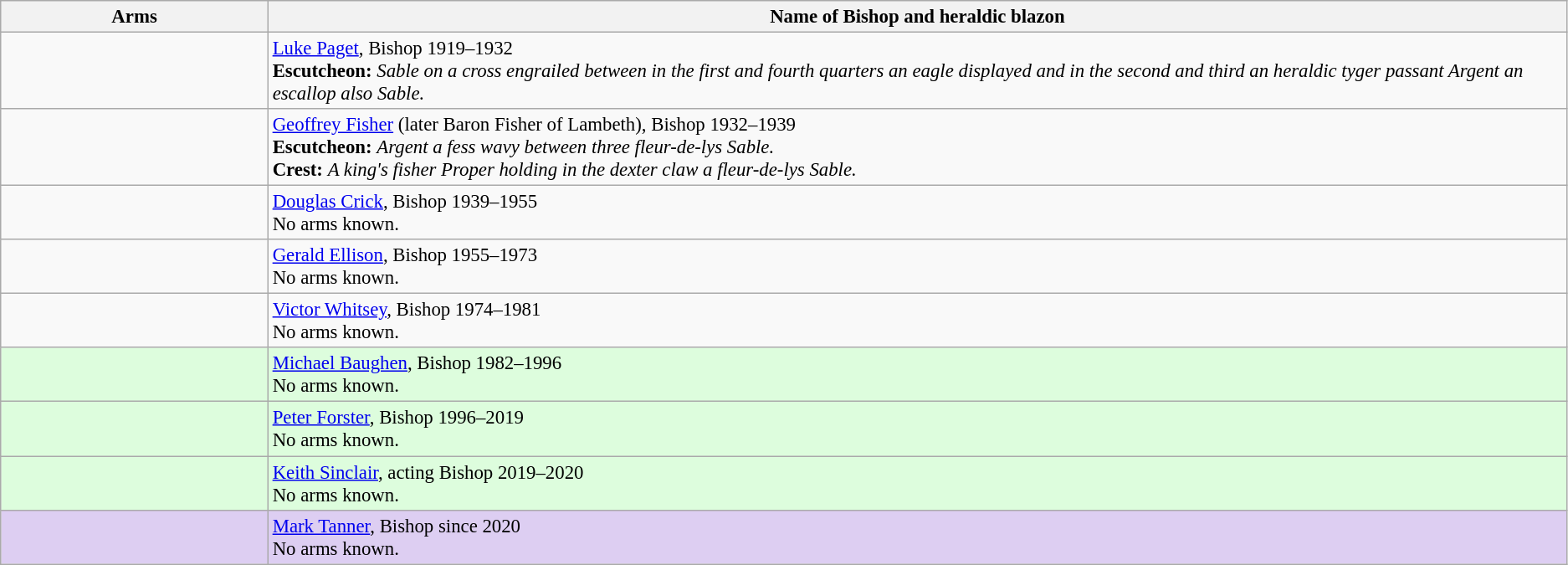<table class=wikitable style=font-size:95%>
<tr style="vertical-align:top; text-align:center;">
<th style="width:206px;">Arms</th>
<th>Name of Bishop and heraldic blazon</th>
</tr>
<tr valign=top>
<td align=center></td>
<td><a href='#'>Luke Paget</a>, Bishop 1919–1932<br><strong>Escutcheon:</strong> <em>Sable on a cross engrailed between in the first and fourth quarters an eagle displayed and in the second and third an heraldic tyger passant Argent an escallop also Sable.</em></td>
</tr>
<tr valign=top>
<td align=center></td>
<td><a href='#'>Geoffrey Fisher</a> (later Baron Fisher of Lambeth), Bishop 1932–1939<br><strong>Escutcheon:</strong> <em>Argent a fess wavy between three fleur-de-lys Sable.</em><br>
<strong>Crest:</strong> <em>A king's fisher Proper holding in the dexter claw a fleur-de-lys Sable.</em></td>
</tr>
<tr valign=top>
<td align=center></td>
<td><a href='#'>Douglas Crick</a>, Bishop 1939–1955<br>No arms known.</td>
</tr>
<tr valign=top>
<td align=center></td>
<td><a href='#'>Gerald Ellison</a>, Bishop 1955–1973<br>No arms known.</td>
</tr>
<tr valign=top>
<td align=center></td>
<td><a href='#'>Victor Whitsey</a>, Bishop 1974–1981<br>No arms known.</td>
</tr>
<tr valign=top scope=row style="background:#DDFDDD">
<td align=center></td>
<td><a href='#'>Michael Baughen</a>, Bishop 1982–1996<br>No arms known.</td>
</tr>
<tr valign=top scope=row style="background:#DDFDDD">
<td align=center></td>
<td><a href='#'>Peter Forster</a>, Bishop 1996–2019<br>No arms known.</td>
</tr>
<tr valign=top scope=row style="background:#DDFDDD">
<td align=center></td>
<td><a href='#'>Keith Sinclair</a>, acting Bishop 2019–2020<br>No arms known.</td>
</tr>
<tr valign=top scope=row style="background:#DDcef2">
<td align=center></td>
<td><a href='#'>Mark Tanner</a>, Bishop since 2020<br>No arms known.</td>
</tr>
</table>
